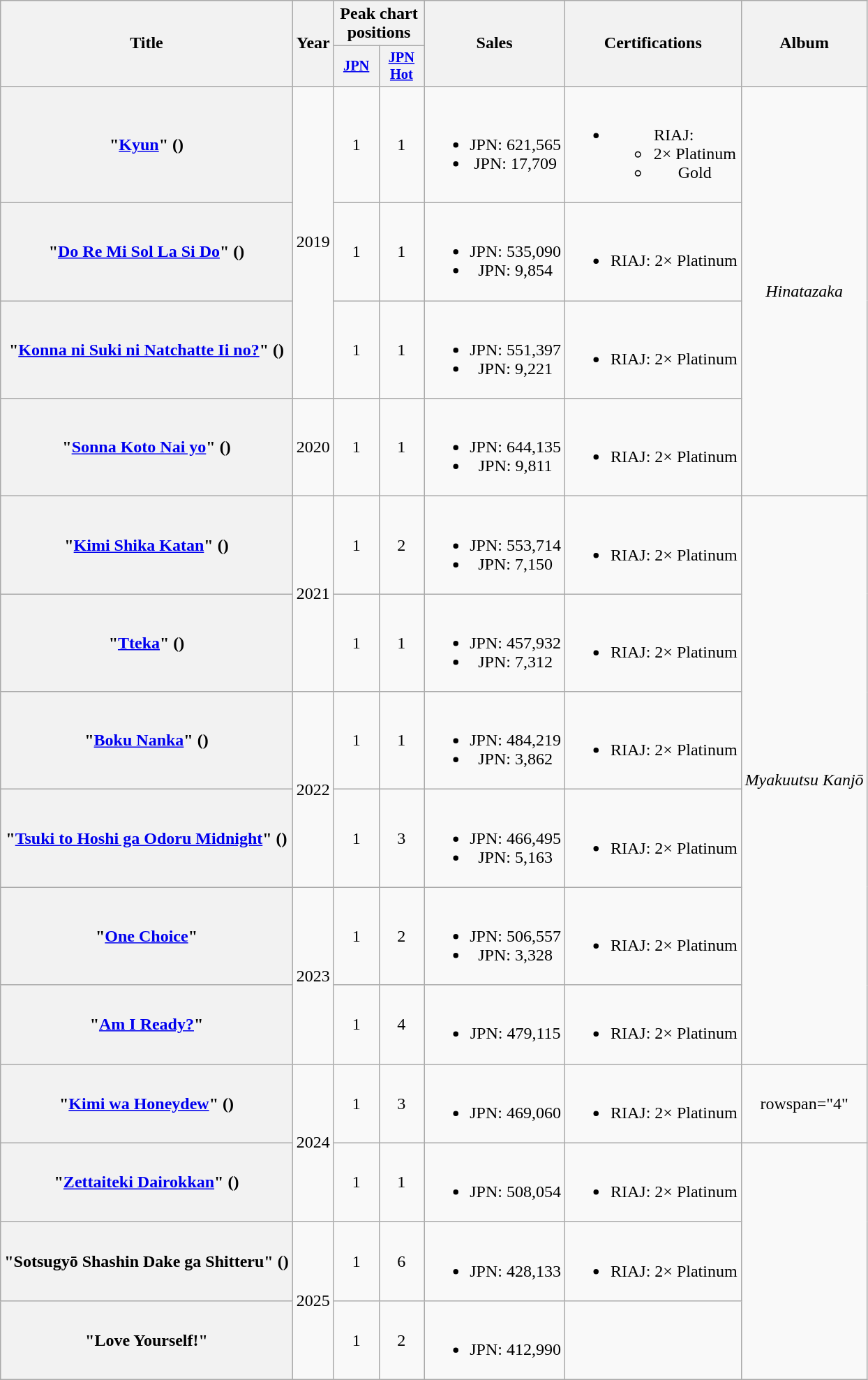<table class="wikitable plainrowheaders" style="text-align:center;">
<tr>
<th scope="col" rowspan="2">Title</th>
<th scope="col" rowspan="2">Year</th>
<th scope="col" colspan="2">Peak chart<br>positions</th>
<th scope="col" rowspan="2">Sales</th>
<th scope="col" rowspan="2">Certifications</th>
<th scope="col" rowspan="2">Album</th>
</tr>
<tr>
<th style="width:2.7em;font-size:85%;"><a href='#'>JPN</a><br></th>
<th style="width:2.7em;font-size:85%;"><a href='#'>JPN<br>Hot</a><br></th>
</tr>
<tr>
<th scope="row">"<a href='#'>Kyun</a>" ()</th>
<td rowspan="3">2019</td>
<td>1</td>
<td>1</td>
<td><br><ul><li>JPN: 621,565 </li><li>JPN: 17,709 </li></ul></td>
<td><br><ul><li>RIAJ:<ul><li>2× Platinum </li><li>Gold </li></ul></li></ul></td>
<td rowspan="4"><em>Hinatazaka</em></td>
</tr>
<tr>
<th scope="row">"<a href='#'>Do Re Mi Sol La Si Do</a>" ()</th>
<td>1</td>
<td>1</td>
<td><br><ul><li>JPN: 535,090 </li><li>JPN: 9,854 </li></ul></td>
<td><br><ul><li>RIAJ: 2× Platinum </li></ul></td>
</tr>
<tr>
<th scope="row">"<a href='#'>Konna ni Suki ni Natchatte Ii no?</a>" ()</th>
<td>1</td>
<td>1</td>
<td><br><ul><li>JPN: 551,397 </li><li>JPN: 9,221 </li></ul></td>
<td><br><ul><li>RIAJ: 2× Platinum </li></ul></td>
</tr>
<tr>
<th scope="row">"<a href='#'>Sonna Koto Nai yo</a>" ()</th>
<td>2020</td>
<td>1</td>
<td>1</td>
<td><br><ul><li>JPN: 644,135 </li><li>JPN: 9,811 </li></ul></td>
<td><br><ul><li>RIAJ: 2× Platinum </li></ul></td>
</tr>
<tr>
<th scope="row">"<a href='#'>Kimi Shika Katan</a>" ()</th>
<td rowspan="2">2021</td>
<td>1</td>
<td>2</td>
<td><br><ul><li>JPN: 553,714 </li><li>JPN: 7,150 </li></ul></td>
<td><br><ul><li>RIAJ: 2× Platinum </li></ul></td>
<td rowspan="6"><em>Myakuutsu Kanjō</em></td>
</tr>
<tr>
<th scope="row">"<a href='#'>Tteka</a>" ()</th>
<td>1</td>
<td>1</td>
<td><br><ul><li>JPN: 457,932 </li><li>JPN: 7,312 </li></ul></td>
<td><br><ul><li>RIAJ: 2× Platinum </li></ul></td>
</tr>
<tr>
<th scope="row">"<a href='#'>Boku Nanka</a>" ()</th>
<td rowspan="2">2022</td>
<td>1</td>
<td>1</td>
<td><br><ul><li>JPN: 484,219 </li><li>JPN: 3,862 </li></ul></td>
<td><br><ul><li>RIAJ: 2× Platinum </li></ul></td>
</tr>
<tr>
<th scope="row">"<a href='#'>Tsuki to Hoshi ga Odoru Midnight</a>" ()</th>
<td>1</td>
<td>3</td>
<td><br><ul><li>JPN: 466,495 </li><li>JPN: 5,163 </li></ul></td>
<td><br><ul><li>RIAJ: 2× Platinum </li></ul></td>
</tr>
<tr>
<th scope="row">"<a href='#'>One Choice</a>"</th>
<td rowspan="2">2023</td>
<td>1</td>
<td>2</td>
<td><br><ul><li>JPN: 506,557 </li><li>JPN: 3,328 </li></ul></td>
<td><br><ul><li>RIAJ: 2× Platinum </li></ul></td>
</tr>
<tr>
<th scope="row">"<a href='#'>Am I Ready?</a>"</th>
<td>1</td>
<td>4</td>
<td><br><ul><li>JPN: 479,115 </li></ul></td>
<td><br><ul><li>RIAJ: 2× Platinum </li></ul></td>
</tr>
<tr>
<th scope="row">"<a href='#'>Kimi wa Honeydew</a>" ()</th>
<td rowspan="2">2024</td>
<td>1</td>
<td>3</td>
<td><br><ul><li>JPN: 469,060 </li></ul></td>
<td><br><ul><li>RIAJ: 2× Platinum </li></ul></td>
<td>rowspan="4" </td>
</tr>
<tr>
<th scope="row">"<a href='#'>Zettaiteki Dairokkan</a>" ()</th>
<td>1</td>
<td>1</td>
<td><br><ul><li>JPN: 508,054 </li></ul></td>
<td><br><ul><li>RIAJ: 2× Platinum </li></ul></td>
</tr>
<tr>
<th scope="row">"Sotsugyō Shashin Dake ga Shitteru" ()</th>
<td rowspan="2">2025</td>
<td>1</td>
<td>6</td>
<td><br><ul><li>JPN: 428,133 </li></ul></td>
<td><br><ul><li>RIAJ: 2× Platinum </li></ul></td>
</tr>
<tr>
<th scope="row">"Love Yourself!"</th>
<td>1</td>
<td>2</td>
<td><br><ul><li>JPN: 412,990 </li></ul></td>
<td></td>
</tr>
</table>
